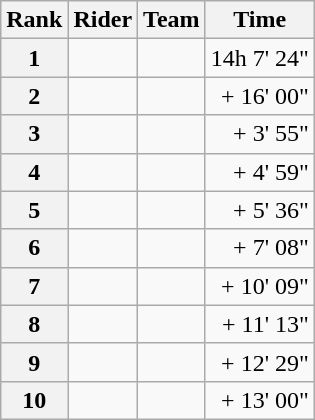<table class="wikitable" margin-bottom:0;">
<tr>
<th scope="col">Rank</th>
<th scope="col">Rider</th>
<th scope="col">Team</th>
<th scope="col">Time</th>
</tr>
<tr>
<th scope="row">1</th>
<td> </td>
<td></td>
<td align="right">14h 7' 24"</td>
</tr>
<tr>
<th scope="row">2</th>
<td></td>
<td></td>
<td align="right">+ 16' 00"</td>
</tr>
<tr>
<th scope="row">3</th>
<td></td>
<td></td>
<td align="right">+ 3' 55"</td>
</tr>
<tr>
<th scope="row">4</th>
<td></td>
<td></td>
<td align="right">+ 4' 59"</td>
</tr>
<tr>
<th scope="row">5</th>
<td></td>
<td></td>
<td align="right">+ 5' 36"</td>
</tr>
<tr>
<th scope="row">6</th>
<td></td>
<td></td>
<td align="right">+ 7' 08"</td>
</tr>
<tr>
<th scope="row">7</th>
<td></td>
<td></td>
<td align="right">+ 10' 09"</td>
</tr>
<tr>
<th scope="row">8</th>
<td></td>
<td></td>
<td align="right">+ 11' 13"</td>
</tr>
<tr>
<th scope="row">9</th>
<td></td>
<td></td>
<td align="right">+ 12' 29"</td>
</tr>
<tr>
<th scope="row">10</th>
<td></td>
<td></td>
<td align="right">+ 13' 00"</td>
</tr>
</table>
